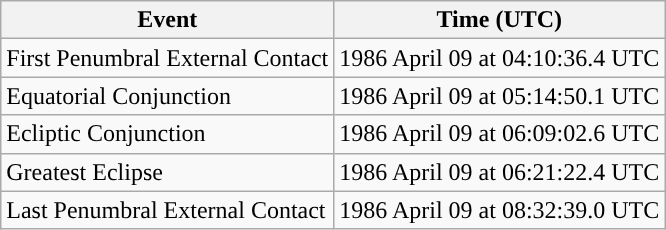<table class="wikitable">
<tr>
<th>Event</th>
<th>Time (UTC)</th>
</tr>
<tr>
<td>First Penumbral External Contact</td>
<td>1986 April 09 at 04:10:36.4 UTC</td>
</tr>
<tr>
<td>Equatorial Conjunction</td>
<td>1986 April 09 at 05:14:50.1 UTC</td>
</tr>
<tr>
<td>Ecliptic Conjunction</td>
<td>1986 April 09 at 06:09:02.6 UTC</td>
</tr>
<tr>
<td>Greatest Eclipse</td>
<td>1986 April 09 at 06:21:22.4 UTC</td>
</tr>
<tr>
<td>Last Penumbral External Contact</td>
<td>1986 April 09 at 08:32:39.0 UTC</td>
</tr>
</table>
